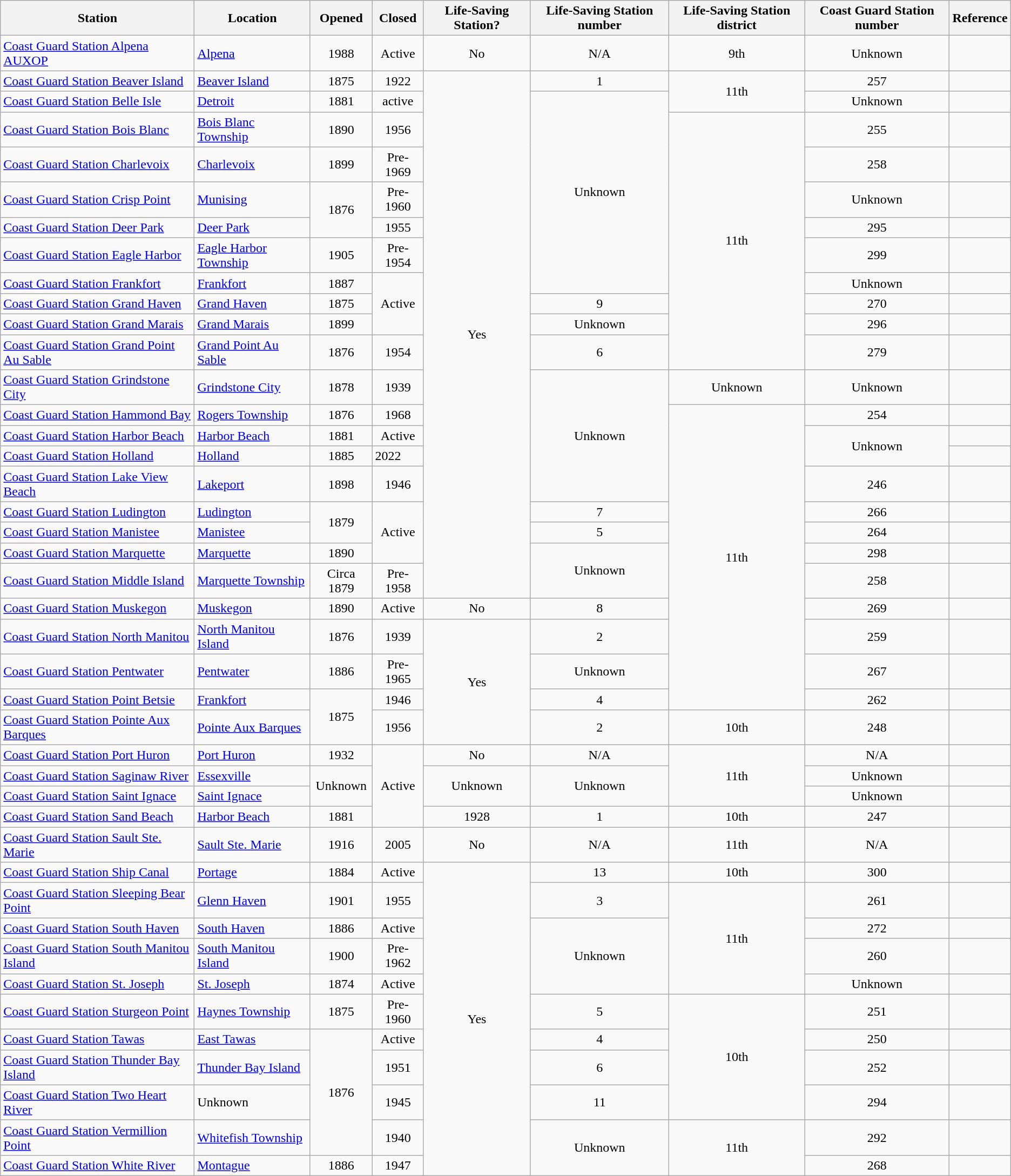<table class="wikitable sortable" style="text-align:left;">
<tr>
<th>Station</th>
<th>Location</th>
<th>Opened</th>
<th>Closed</th>
<th>Life-Saving Station?</th>
<th>Life-Saving Station number</th>
<th>Life-Saving Station district</th>
<th>Coast Guard Station number</th>
<th>Reference</th>
</tr>
<tr>
<td><a href='#'>Coast Guard Station Alpena AUXOP</a></td>
<td><a href='#'>Alpena</a></td>
<td align="center">1988</td>
<td align="center">Active</td>
<td align="center">No</td>
<td align="center">N/A</td>
<td align="center">9th</td>
<td align="center">Unknown</td>
<td align="center"></td>
</tr>
<tr>
<td><a href='#'>Coast Guard Station Beaver Island</a></td>
<td><a href='#'>Beaver Island</a></td>
<td align="center">1875</td>
<td align="center">1922</td>
<td rowspan="20" align="center">Yes</td>
<td align="center">1</td>
<td rowspan="2" align="center">11th</td>
<td align="center">257</td>
<td align="center"></td>
</tr>
<tr>
<td><a href='#'>Coast Guard Station Belle Isle</a></td>
<td><a href='#'>Detroit</a></td>
<td align="center">1881</td>
<td align="center">active</td>
<td rowspan="7" align="center">Unknown</td>
<td align="center">Unknown</td>
<td align="center"></td>
</tr>
<tr>
<td><a href='#'>Coast Guard Station Bois Blanc</a></td>
<td><a href='#'>Bois Blanc Township</a></td>
<td align="center">1890</td>
<td align="center">1956</td>
<td rowspan="9" align="center">11th</td>
<td align="center">255</td>
<td align="center"></td>
</tr>
<tr>
<td><a href='#'>Coast Guard Station Charlevoix</a></td>
<td><a href='#'>Charlevoix</a></td>
<td align="center">1899</td>
<td align="center">Pre-1969</td>
<td align="center">258</td>
<td align="center"></td>
</tr>
<tr>
<td><a href='#'>Coast Guard Station Crisp Point</a></td>
<td><a href='#'>Munising</a></td>
<td rowspan="2" align="center">1876</td>
<td align="center">Pre-1960</td>
<td align="center">Unknown</td>
<td align="center"></td>
</tr>
<tr>
<td><a href='#'>Coast Guard Station Deer Park</a></td>
<td><a href='#'>Deer Park</a></td>
<td align="center">1955</td>
<td align="center">295</td>
<td align="center"></td>
</tr>
<tr>
<td><a href='#'>Coast Guard Station Eagle Harbor</a></td>
<td><a href='#'>Eagle Harbor Township</a></td>
<td align="center">1905</td>
<td align="center">Pre-1954</td>
<td align="center">299</td>
<td align="center"></td>
</tr>
<tr>
<td><a href='#'>Coast Guard Station Frankfort</a></td>
<td><a href='#'>Frankfort</a></td>
<td align="center">1887</td>
<td rowspan="3" align="center">Active</td>
<td align="center">Unknown</td>
<td align="center"></td>
</tr>
<tr>
<td><a href='#'>Coast Guard Station Grand Haven</a></td>
<td><a href='#'>Grand Haven</a></td>
<td align="center">1875</td>
<td align="center">9</td>
<td align="center">270</td>
<td align="center"></td>
</tr>
<tr>
<td><a href='#'>Coast Guard Station Grand Marais</a></td>
<td><a href='#'>Grand Marais</a></td>
<td align="center">1899</td>
<td align="center">Unknown</td>
<td align="center">296</td>
<td align="center"></td>
</tr>
<tr>
<td><a href='#'>Coast Guard Station Grand Point Au Sable</a></td>
<td><a href='#'>Grand Point Au Sable</a></td>
<td align="center">1876</td>
<td align="center">1954</td>
<td align="center">6</td>
<td align="center">279</td>
<td align="center"></td>
</tr>
<tr>
<td><a href='#'>Coast Guard Station Grindstone City</a></td>
<td><a href='#'>Grindstone City</a></td>
<td align="center">1878</td>
<td align="center">1939</td>
<td rowspan="5" align="center">Unknown</td>
<td align="center">Unknown</td>
<td align="center">Unknown</td>
<td align="center"></td>
</tr>
<tr>
<td><a href='#'>Coast Guard Station Hammond Bay</a></td>
<td><a href='#'>Rogers Township</a></td>
<td align="center">1876</td>
<td align="center">1968</td>
<td rowspan="12" align="center">11th</td>
<td align="center">254</td>
<td align="center"></td>
</tr>
<tr>
<td><a href='#'>Coast Guard Station Harbor Beach</a></td>
<td><a href='#'>Harbor Beach</a></td>
<td align="center">1881</td>
<td align="center">Active</td>
<td rowspan="2" align="center">Unknown</td>
<td align="center"></td>
</tr>
<tr>
<td><a href='#'>Coast Guard Station Holland</a></td>
<td><a href='#'>Holland</a></td>
<td align="center">1885</td>
<td>2022</td>
<td align="center"></td>
</tr>
<tr>
<td><a href='#'>Coast Guard Station Lake View Beach</a></td>
<td><a href='#'>Lakeport</a></td>
<td align="center">1898</td>
<td align="center">1946</td>
<td align="center">246</td>
<td align="center"></td>
</tr>
<tr>
<td><a href='#'>Coast Guard Station Ludington</a></td>
<td><a href='#'>Ludington</a></td>
<td rowspan="2" align="center">1879</td>
<td rowspan="3" align="center">Active</td>
<td align="center">7</td>
<td align="center">266</td>
<td align="center"></td>
</tr>
<tr>
<td><a href='#'>Coast Guard Station Manistee</a></td>
<td><a href='#'>Manistee</a></td>
<td align="center">5</td>
<td align="center">264</td>
<td align="center"></td>
</tr>
<tr>
<td><a href='#'>Coast Guard Station Marquette</a></td>
<td><a href='#'>Marquette</a></td>
<td align="center">1890</td>
<td rowspan="2" align="center">Unknown</td>
<td align="center">298</td>
<td align="center"></td>
</tr>
<tr>
<td><a href='#'>Coast Guard Station Middle Island</a></td>
<td><a href='#'>Marquette Township</a></td>
<td align="center">Circa 1879</td>
<td align="center">Pre-1958</td>
<td align="center">258</td>
<td align="center"></td>
</tr>
<tr>
<td><a href='#'>Coast Guard Station Muskegon</a></td>
<td><a href='#'>Muskegon</a></td>
<td align="center">1890</td>
<td align="center">Active</td>
<td align="center">No</td>
<td align="center">8</td>
<td align="center">269</td>
<td align="center"></td>
</tr>
<tr>
<td><a href='#'>Coast Guard Station North Manitou</a></td>
<td><a href='#'>North Manitou Island</a></td>
<td align="center">1876</td>
<td align="center">1939</td>
<td rowspan="4" align="center">Yes</td>
<td align="center">2</td>
<td align="center">259</td>
<td align="center"></td>
</tr>
<tr>
<td><a href='#'>Coast Guard Station Pentwater</a></td>
<td><a href='#'>Pentwater</a></td>
<td align="center">1886</td>
<td align="center">Pre-1965</td>
<td align="center">Unknown</td>
<td align="center">267</td>
<td align="center"></td>
</tr>
<tr>
<td><a href='#'>Coast Guard Station Point Betsie</a></td>
<td><a href='#'>Frankfort</a></td>
<td rowspan="2" align="center">1875</td>
<td align="center">1946</td>
<td align="center">4</td>
<td align="center">262</td>
<td align="center"></td>
</tr>
<tr>
<td><a href='#'>Coast Guard Station Pointe Aux Barques</a></td>
<td><a href='#'>Pointe Aux Barques</a></td>
<td align="center">1956</td>
<td align="center">2</td>
<td align="center">10th</td>
<td align="center">248</td>
<td align="center"></td>
</tr>
<tr>
<td><a href='#'>Coast Guard Station Port Huron</a></td>
<td><a href='#'>Port Huron</a></td>
<td align="center">1932</td>
<td rowspan="4" align="center">Active</td>
<td align="center">No</td>
<td align="center">N/A</td>
<td rowspan="3" align="center">11th</td>
<td align="center">N/A</td>
<td align="center"></td>
</tr>
<tr>
<td><a href='#'>Coast Guard Station Saginaw River</a></td>
<td><a href='#'>Essexville</a></td>
<td rowspan="2" align="center">Unknown</td>
<td rowspan="2" align="center">Unknown</td>
<td rowspan="2" align="center">Unknown</td>
<td align="center">Unknown</td>
<td align="center"></td>
</tr>
<tr>
<td><a href='#'>Coast Guard Station Saint Ignace</a></td>
<td><a href='#'>Saint Ignace</a></td>
<td align="center">Unknown</td>
<td align="center"></td>
</tr>
<tr>
<td><a href='#'>Coast Guard Station Sand Beach</a></td>
<td><a href='#'>Harbor Beach</a></td>
<td align="center">1881</td>
<td align="center">1928</td>
<td align="center">1</td>
<td align="center">10th</td>
<td align="center">247</td>
<td align="center"></td>
</tr>
<tr>
<td><a href='#'>Coast Guard Station Sault Ste. Marie</a></td>
<td><a href='#'>Sault Ste. Marie</a></td>
<td align="center">1916</td>
<td align="center">2005</td>
<td align="center">No</td>
<td align="center">N/A</td>
<td align="center">11th</td>
<td align="center">N/A</td>
<td align="center"></td>
</tr>
<tr>
<td><a href='#'>Coast Guard Station Ship Canal</a></td>
<td><a href='#'>Portage</a></td>
<td align="center">1884</td>
<td align="center">Active</td>
<td rowspan="11" align="center">Yes</td>
<td align="center">13</td>
<td align="center">10th</td>
<td align="center">300</td>
<td align="center"></td>
</tr>
<tr>
<td><a href='#'>Coast Guard Station Sleeping Bear Point</a></td>
<td><a href='#'>Glenn Haven</a></td>
<td align="center">1901</td>
<td align="center">1955</td>
<td align="center">3</td>
<td rowspan="4" align="center">11th</td>
<td align="center">261</td>
<td align="center"></td>
</tr>
<tr>
<td><a href='#'>Coast Guard Station South Haven</a></td>
<td><a href='#'>South Haven</a></td>
<td align="center">1886</td>
<td align="center">Active</td>
<td rowspan="3" align="center">Unknown</td>
<td align="center">272</td>
<td align="center"></td>
</tr>
<tr>
<td><a href='#'>Coast Guard Station South Manitou Island</a></td>
<td><a href='#'>South Manitou Island</a></td>
<td align="center">1900</td>
<td align="center">Pre-1962</td>
<td align="center">260</td>
<td align="center"></td>
</tr>
<tr>
<td><a href='#'>Coast Guard Station St. Joseph</a></td>
<td><a href='#'>St. Joseph</a></td>
<td align="center">1874</td>
<td align="center">Active</td>
<td align="center">Unknown</td>
<td align="center"></td>
</tr>
<tr>
<td><a href='#'>Coast Guard Station Sturgeon Point</a></td>
<td><a href='#'>Haynes Township</a></td>
<td align="center">1875</td>
<td align="center">Pre-1960</td>
<td align="center">5</td>
<td rowspan="4" align="center">10th</td>
<td align="center">251</td>
<td align="center"></td>
</tr>
<tr>
<td><a href='#'>Coast Guard Station Tawas</a></td>
<td><a href='#'>East Tawas</a></td>
<td rowspan="4" align="center">1876</td>
<td align="center">Active</td>
<td align="center">4</td>
<td align="center">250</td>
<td align="center"></td>
</tr>
<tr>
<td><a href='#'>Coast Guard Station Thunder Bay Island</a></td>
<td><a href='#'>Thunder Bay Island</a></td>
<td align="center">1951</td>
<td align="center">6</td>
<td align="center">252</td>
<td align="center"></td>
</tr>
<tr>
<td><a href='#'>Coast Guard Station Two Heart River</a></td>
<td>Unknown</td>
<td align="center">1945</td>
<td align="center">11</td>
<td align="center">294</td>
<td align="center"></td>
</tr>
<tr>
<td><a href='#'>Coast Guard Station Vermillion Point</a></td>
<td><a href='#'>Whitefish Township</a></td>
<td align="center">1940</td>
<td rowspan="2" align="center">Unknown</td>
<td rowspan="2" align="center">11th</td>
<td align="center">292</td>
<td align="center"></td>
</tr>
<tr>
<td><a href='#'>Coast Guard Station White River</a></td>
<td><a href='#'>Montague</a></td>
<td align="center">1886</td>
<td align="center">1947</td>
<td align="center">268</td>
<td align="center"></td>
</tr>
</table>
